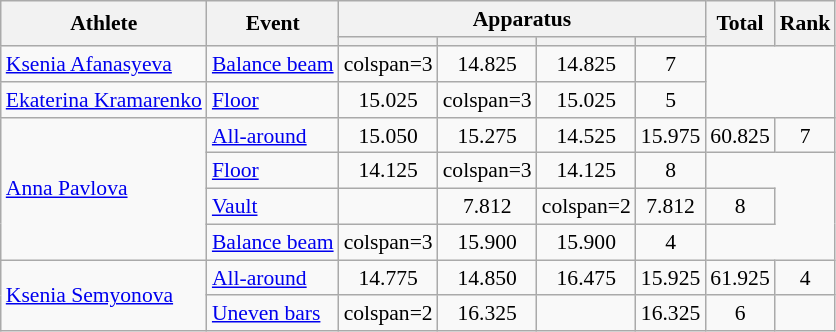<table class="wikitable" style="font-size:90%">
<tr>
<th rowspan=2>Athlete</th>
<th rowspan=2>Event</th>
<th colspan =4>Apparatus</th>
<th rowspan=2>Total</th>
<th rowspan=2>Rank</th>
</tr>
<tr style="font-size:95%">
<th></th>
<th></th>
<th></th>
<th></th>
</tr>
<tr align=center>
<td align=left><a href='#'>Ksenia Afanasyeva</a></td>
<td align=left><a href='#'>Balance beam</a></td>
<td>colspan=3 </td>
<td>14.825</td>
<td>14.825</td>
<td>7</td>
</tr>
<tr align=center>
<td align=left><a href='#'>Ekaterina Kramarenko</a></td>
<td align=left><a href='#'>Floor</a></td>
<td>15.025</td>
<td>colspan=3 </td>
<td>15.025</td>
<td>5</td>
</tr>
<tr align=center>
<td align=left rowspan=4><a href='#'>Anna Pavlova</a></td>
<td align=left><a href='#'>All-around</a></td>
<td>15.050</td>
<td>15.275</td>
<td>14.525</td>
<td>15.975</td>
<td>60.825</td>
<td>7</td>
</tr>
<tr align=center>
<td align=left><a href='#'>Floor</a></td>
<td>14.125</td>
<td>colspan=3 </td>
<td>14.125</td>
<td>8</td>
</tr>
<tr align=center>
<td align=left><a href='#'>Vault</a></td>
<td></td>
<td>7.812</td>
<td>colspan=2 </td>
<td>7.812</td>
<td>8</td>
</tr>
<tr align=center>
<td align=left><a href='#'>Balance beam</a></td>
<td>colspan=3 </td>
<td>15.900</td>
<td>15.900</td>
<td>4</td>
</tr>
<tr align=center>
<td align=left rowspan=2><a href='#'>Ksenia Semyonova</a></td>
<td align=left><a href='#'>All-around</a></td>
<td>14.775</td>
<td>14.850</td>
<td>16.475</td>
<td>15.925</td>
<td>61.925</td>
<td>4</td>
</tr>
<tr align=center>
<td align=left><a href='#'>Uneven bars</a></td>
<td>colspan=2 </td>
<td>16.325</td>
<td></td>
<td>16.325</td>
<td>6</td>
</tr>
</table>
